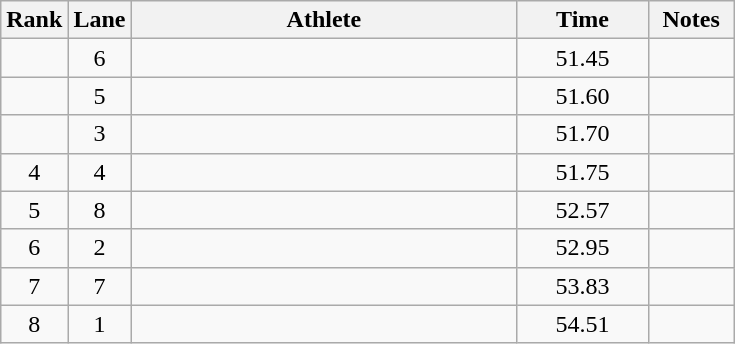<table class="wikitable sortable" style="text-align:center">
<tr>
<th width=10>Rank</th>
<th width=10>Lane</th>
<th width=250>Athlete</th>
<th width=80>Time</th>
<th width=50>Notes</th>
</tr>
<tr>
<td></td>
<td>6</td>
<td align=left></td>
<td>51.45</td>
<td></td>
</tr>
<tr>
<td></td>
<td>5</td>
<td align=left></td>
<td>51.60</td>
<td></td>
</tr>
<tr>
<td></td>
<td>3</td>
<td align=left></td>
<td>51.70</td>
<td></td>
</tr>
<tr>
<td>4</td>
<td>4</td>
<td align=left></td>
<td>51.75</td>
<td></td>
</tr>
<tr>
<td>5</td>
<td>8</td>
<td align=left></td>
<td>52.57</td>
<td></td>
</tr>
<tr>
<td>6</td>
<td>2</td>
<td align=left></td>
<td>52.95</td>
<td></td>
</tr>
<tr>
<td>7</td>
<td>7</td>
<td align=left></td>
<td>53.83</td>
<td></td>
</tr>
<tr>
<td>8</td>
<td>1</td>
<td align=left></td>
<td>54.51</td>
<td></td>
</tr>
</table>
